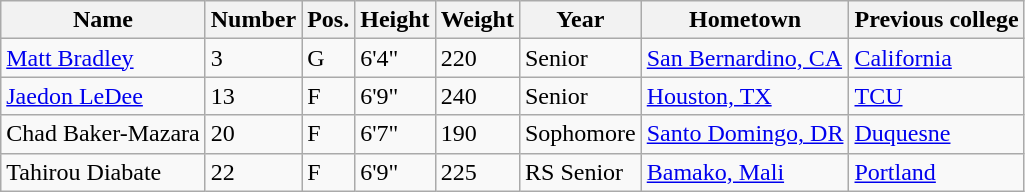<table class="wikitable sortable" border="1">
<tr>
<th>Name</th>
<th>Number</th>
<th>Pos.</th>
<th>Height</th>
<th>Weight</th>
<th>Year</th>
<th>Hometown</th>
<th class="unsortable">Previous college</th>
</tr>
<tr>
<td><a href='#'>Matt Bradley</a></td>
<td>3</td>
<td>G</td>
<td>6'4"</td>
<td>220</td>
<td>Senior</td>
<td><a href='#'>San Bernardino, CA</a></td>
<td><a href='#'>California</a></td>
</tr>
<tr>
<td><a href='#'>Jaedon LeDee</a></td>
<td>13</td>
<td>F</td>
<td>6'9"</td>
<td>240</td>
<td>Senior</td>
<td><a href='#'>Houston, TX</a></td>
<td><a href='#'>TCU</a></td>
</tr>
<tr>
<td>Chad Baker-Mazara</td>
<td>20</td>
<td>F</td>
<td>6'7"</td>
<td>190</td>
<td>Sophomore</td>
<td><a href='#'>Santo Domingo, DR</a></td>
<td><a href='#'>Duquesne</a></td>
</tr>
<tr>
<td>Tahirou Diabate</td>
<td>22</td>
<td>F</td>
<td>6'9"</td>
<td>225</td>
<td>RS Senior</td>
<td><a href='#'>Bamako, Mali</a></td>
<td><a href='#'>Portland</a></td>
</tr>
</table>
